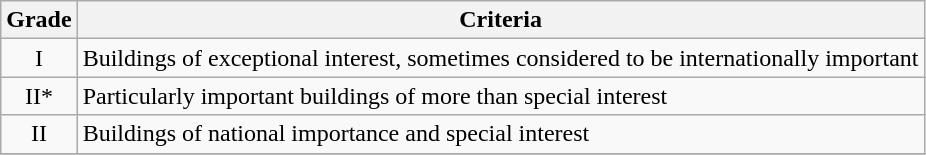<table class="wikitable" border="1">
<tr>
<th>Grade</th>
<th>Criteria</th>
</tr>
<tr>
<td align="center" >I</td>
<td>Buildings of exceptional interest, sometimes considered to be internationally important</td>
</tr>
<tr>
<td align="center" >II*</td>
<td>Particularly important buildings of more than special interest</td>
</tr>
<tr>
<td align="center" >II</td>
<td>Buildings of national importance and special interest</td>
</tr>
<tr>
</tr>
</table>
